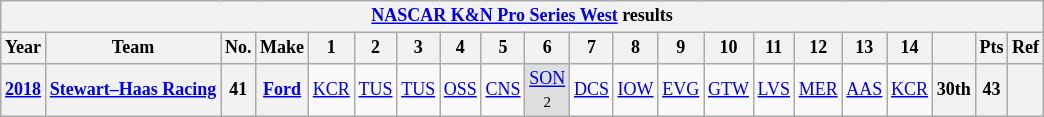<table class="wikitable" style="text-align:center; font-size:75%">
<tr>
<th colspan=23><a href='#'>NASCAR K&N Pro Series West</a> results</th>
</tr>
<tr>
<th>Year</th>
<th>Team</th>
<th>No.</th>
<th>Make</th>
<th>1</th>
<th>2</th>
<th>3</th>
<th>4</th>
<th>5</th>
<th>6</th>
<th>7</th>
<th>8</th>
<th>9</th>
<th>10</th>
<th>11</th>
<th>12</th>
<th>13</th>
<th>14</th>
<th></th>
<th>Pts</th>
<th>Ref</th>
</tr>
<tr>
<th><a href='#'>2018</a></th>
<th><a href='#'>Stewart–Haas Racing</a></th>
<th>41</th>
<th><a href='#'>Ford</a></th>
<td><a href='#'>KCR</a></td>
<td><a href='#'>TUS</a></td>
<td><a href='#'>TUS</a></td>
<td><a href='#'>OSS</a></td>
<td><a href='#'>CNS</a></td>
<td style="background:#DFDFDF;"><a href='#'>SON</a><br><small>2</small></td>
<td><a href='#'>DCS</a></td>
<td><a href='#'>IOW</a></td>
<td><a href='#'>EVG</a></td>
<td><a href='#'>GTW</a></td>
<td><a href='#'>LVS</a></td>
<td><a href='#'>MER</a></td>
<td><a href='#'>AAS</a></td>
<td><a href='#'>KCR</a></td>
<th>30th</th>
<th>43</th>
<th></th>
</tr>
</table>
